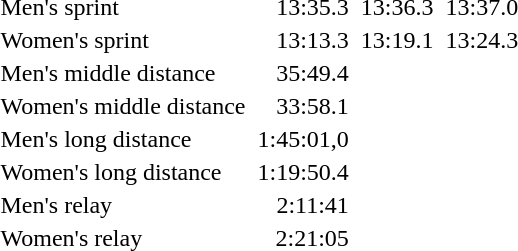<table>
<tr style="vertical-align:top;">
<td>Men's sprint </td>
<td></td>
<td style="text-align:right;">13:35.3</td>
<td></td>
<td style="text-align:right;">13:36.3</td>
<td></td>
<td style="text-align:right;">13:37.0</td>
</tr>
<tr style="vertical-align:top;">
<td>Women's sprint </td>
<td></td>
<td style="text-align:right;">13:13.3</td>
<td></td>
<td style="text-align:right;">13:19.1</td>
<td></td>
<td style="text-align:right;">13:24.3</td>
</tr>
<tr style="vertical-align:top;">
<td>Men's middle distance </td>
<td></td>
<td style="text-align:right;">35:49.4</td>
<td></td>
<td style="text-align:right;"></td>
<td></td>
<td style="text-align:right;"></td>
</tr>
<tr style="vertical-align:top;">
<td>Women's middle distance </td>
<td></td>
<td style="text-align:right;">33:58.1</td>
<td></td>
<td style="text-align:right;"></td>
<td></td>
<td style="text-align:right;"></td>
</tr>
<tr style="vertical-align:top;">
<td>Men's long distance </td>
<td></td>
<td style="text-align:right;">1:45:01,0</td>
<td></td>
<td style="text-align:right;"></td>
<td></td>
<td style="text-align:right;"></td>
</tr>
<tr style="vertical-align:top;">
<td>Women's long distance </td>
<td></td>
<td style="text-align:right;">1:19:50.4</td>
<td></td>
<td style="text-align:right;"></td>
<td></td>
<td style="text-align:right;"></td>
</tr>
<tr style="vertical-align:top;">
<td>Men's relay</td>
<td></td>
<td style="text-align:right;">2:11:41</td>
<td></td>
<td style="text-align:right;"></td>
<td></td>
<td style="text-align:right;"></td>
</tr>
<tr style="vertical-align:top;">
<td>Women's relay</td>
<td></td>
<td style="text-align:right;">2:21:05</td>
<td></td>
<td style="text-align:right;"></td>
<td></td>
<td style="text-align:right;"></td>
</tr>
</table>
